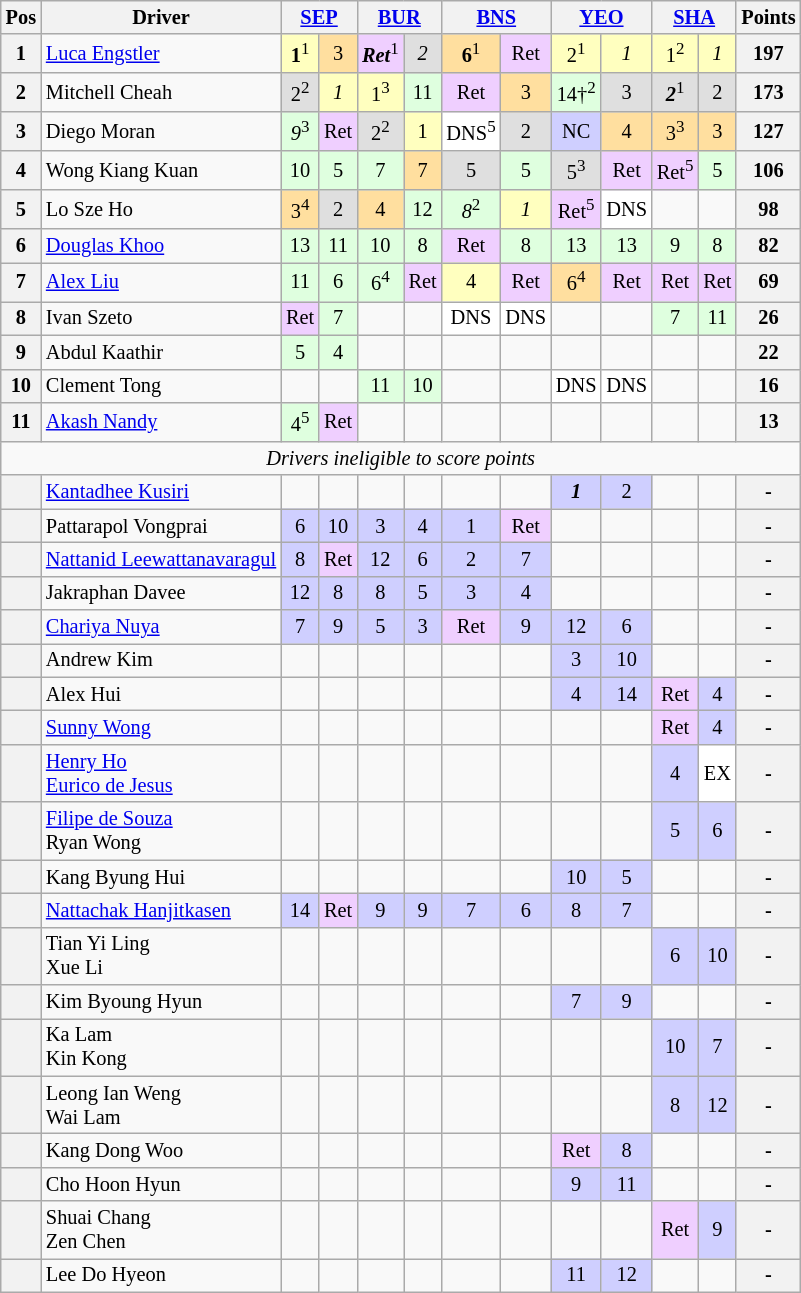<table class="wikitable" style="font-size: 85%; text-align: center;">
<tr valign="top">
<th valign="middle">Pos</th>
<th valign="middle">Driver</th>
<th colspan="2"><a href='#'>SEP</a></th>
<th colspan="2"><a href='#'>BUR</a></th>
<th colspan="2"><a href='#'>BNS</a></th>
<th colspan="2"><a href='#'>YEO</a></th>
<th colspan="2"><a href='#'>SHA</a></th>
<th valign=middle>Points</th>
</tr>
<tr>
<th>1</th>
<td align=left> <a href='#'>Luca Engstler</a></td>
<td style="background:#ffffbf;"><strong>1</strong><sup>1</sup></td>
<td style="background:#ffdf9f;">3</td>
<td style="background:#efcfff;"><strong><em>Ret</em></strong><sup>1</sup></td>
<td style="background:#dfdfdf;"><em>2</em></td>
<td style="background:#ffdf9f;"><strong>6</strong><sup>1</sup></td>
<td style="background:#efcfff;">Ret</td>
<td style="background:#ffffbf;">2<sup>1</sup></td>
<td style="background:#ffffbf;"><em>1</em></td>
<td style="background:#ffffbf;">1<sup>2</sup></td>
<td style="background:#ffffbf;"><em>1</em></td>
<th>197</th>
</tr>
<tr>
<th>2</th>
<td align=left> Mitchell Cheah</td>
<td style="background:#dfdfdf;">2<sup>2</sup></td>
<td style="background:#ffffbf;"><em>1</em></td>
<td style="background:#ffffbf;">1<sup>3</sup></td>
<td style="background:#dfffdf;">11</td>
<td style="background:#efcfff;">Ret</td>
<td style="background:#ffdf9f;">3</td>
<td style="background:#dfffdf;">14†<sup>2</sup></td>
<td style="background:#dfdfdf;">3</td>
<td style="background:#dfdfdf;"><strong><em>2</em></strong><sup>1</sup></td>
<td style="background:#dfdfdf;">2</td>
<th>173</th>
</tr>
<tr>
<th>3</th>
<td align=left> Diego Moran</td>
<td style="background:#dfffdf;"><em>9</em><sup>3</sup></td>
<td style="background:#efcfff;">Ret</td>
<td style="background:#dfdfdf;">2<sup>2</sup></td>
<td style="background:#ffffbf;">1</td>
<td style="background:#ffffff;">DNS<sup>5</sup></td>
<td style="background:#dfdfdf;">2</td>
<td style="background:#cfcfff;">NC</td>
<td style="background:#ffdf9f;">4</td>
<td style="background:#ffdf9f;">3<sup>3</sup></td>
<td style="background:#ffdf9f;">3</td>
<th>127</th>
</tr>
<tr>
<th>4</th>
<td align=left> Wong Kiang Kuan</td>
<td style="background:#dfffdf;">10</td>
<td style="background:#dfffdf;">5</td>
<td style="background:#dfffdf;">7</td>
<td style="background:#ffdf9f;">7</td>
<td style="background:#dfdfdf;">5</td>
<td style="background:#dfffdf;">5</td>
<td style="background:#dfdfdf;">5<sup>3</sup></td>
<td style="background:#efcfff;">Ret</td>
<td style="background:#efcfff;">Ret<sup>5</sup></td>
<td style="background:#dfffdf;">5</td>
<th>106</th>
</tr>
<tr>
<th>5</th>
<td align=left> Lo Sze Ho</td>
<td style="background:#ffdf9f;">3<sup>4</sup></td>
<td style="background:#dfdfdf;">2</td>
<td style="background:#ffdf9f;">4</td>
<td style="background:#dfffdf;">12</td>
<td style="background:#dfffdf;"><em>8</em><sup>2</sup></td>
<td style="background:#ffffbf;"><em>1</em></td>
<td style="background:#efcfff;">Ret<sup>5</sup></td>
<td style="background:#ffffff;">DNS</td>
<td></td>
<td></td>
<th>98</th>
</tr>
<tr>
<th>6</th>
<td align=left> <a href='#'>Douglas Khoo</a></td>
<td style="background:#dfffdf;">13</td>
<td style="background:#dfffdf;">11</td>
<td style="background:#dfffdf;">10</td>
<td style="background:#dfffdf;">8</td>
<td style="background:#efcfff;">Ret</td>
<td style="background:#dfffdf;">8</td>
<td style="background:#dfffdf;">13</td>
<td style="background:#dfffdf;">13</td>
<td style="background:#dfffdf;">9</td>
<td style="background:#dfffdf;">8</td>
<th>82</th>
</tr>
<tr>
<th>7</th>
<td align=left> <a href='#'>Alex Liu</a></td>
<td style="background:#dfffdf;">11</td>
<td style="background:#dfffdf;">6</td>
<td style="background:#dfffdf;">6<sup>4</sup></td>
<td style="background:#efcfff;">Ret</td>
<td style="background:#ffffbf;">4</td>
<td style="background:#efcfff;">Ret</td>
<td style="background:#ffdf9f;">6<sup>4</sup></td>
<td style="background:#efcfff;">Ret</td>
<td style="background:#efcfff;">Ret</td>
<td style="background:#efcfff;">Ret</td>
<th>69</th>
</tr>
<tr>
<th>8</th>
<td align=left> Ivan Szeto</td>
<td style="background:#efcfff;">Ret</td>
<td style="background:#dfffdf;">7</td>
<td></td>
<td></td>
<td style="background:#ffffff;">DNS</td>
<td style="background:#ffffff;">DNS</td>
<td></td>
<td></td>
<td style="background:#dfffdf;">7</td>
<td style="background:#dfffdf;">11</td>
<th>26</th>
</tr>
<tr>
<th>9</th>
<td align=left> Abdul Kaathir</td>
<td style="background:#dfffdf;">5</td>
<td style="background:#dfffdf;">4</td>
<td></td>
<td></td>
<td></td>
<td></td>
<td></td>
<td></td>
<td></td>
<td></td>
<th>22</th>
</tr>
<tr>
<th>10</th>
<td align=left> Clement Tong</td>
<td></td>
<td></td>
<td style="background:#dfffdf;">11</td>
<td style="background:#dfffdf;">10</td>
<td></td>
<td></td>
<td style="background:#ffffff;">DNS</td>
<td style="background:#ffffff;">DNS</td>
<td></td>
<td></td>
<th>16</th>
</tr>
<tr>
<th>11</th>
<td align=left> <a href='#'>Akash Nandy</a></td>
<td style="background:#dfffdf;">4<sup>5</sup></td>
<td style="background:#efcfff;">Ret</td>
<td></td>
<td></td>
<td></td>
<td></td>
<td></td>
<td></td>
<td></td>
<td></td>
<th>13</th>
</tr>
<tr>
<td colspan="13" style="text-align:center;"><em>Drivers ineligible to score points</em></td>
</tr>
<tr>
<th></th>
<td align=left> <a href='#'>Kantadhee Kusiri</a></td>
<td></td>
<td></td>
<td></td>
<td></td>
<td></td>
<td></td>
<td style="background:#cfcfff;"><strong><em>1</em></strong></td>
<td style="background:#cfcfff;">2</td>
<td></td>
<td></td>
<th>-</th>
</tr>
<tr>
<th></th>
<td align=left> Pattarapol Vongprai</td>
<td style="background:#cfcfff;">6</td>
<td style="background:#cfcfff;">10</td>
<td style="background:#cfcfff;">3</td>
<td style="background:#cfcfff;">4</td>
<td style="background:#cfcfff;">1</td>
<td style="background:#efcfff;">Ret</td>
<td></td>
<td></td>
<td></td>
<td></td>
<th>-</th>
</tr>
<tr>
<th></th>
<td align=left> <a href='#'>Nattanid Leewattanavaragul</a></td>
<td style="background:#cfcfff;">8</td>
<td style="background:#efcfff;">Ret</td>
<td style="background:#cfcfff;">12</td>
<td style="background:#cfcfff;">6</td>
<td style="background:#cfcfff;">2</td>
<td style="background:#cfcfff;">7</td>
<td></td>
<td></td>
<td></td>
<td></td>
<th>-</th>
</tr>
<tr>
<th></th>
<td align=left> Jakraphan Davee</td>
<td style="background:#cfcfff;">12</td>
<td style="background:#cfcfff;">8</td>
<td style="background:#cfcfff;">8</td>
<td style="background:#cfcfff;">5</td>
<td style="background:#cfcfff;">3</td>
<td style="background:#cfcfff;">4</td>
<td></td>
<td></td>
<td></td>
<td></td>
<th>-</th>
</tr>
<tr>
<th></th>
<td align=left> <a href='#'>Chariya Nuya</a></td>
<td style="background:#cfcfff;">7</td>
<td style="background:#cfcfff;">9</td>
<td style="background:#cfcfff;">5</td>
<td style="background:#cfcfff;">3</td>
<td style="background:#efcfff;">Ret</td>
<td style="background:#cfcfff;">9</td>
<td style="background:#cfcfff;">12</td>
<td style="background:#cfcfff;">6</td>
<td></td>
<td></td>
<th>-</th>
</tr>
<tr>
<th></th>
<td align=left> Andrew Kim</td>
<td></td>
<td></td>
<td></td>
<td></td>
<td></td>
<td></td>
<td style="background:#cfcfff;">3</td>
<td style="background:#cfcfff;">10</td>
<td></td>
<td></td>
<th>-</th>
</tr>
<tr>
<th></th>
<td align=left> Alex Hui</td>
<td></td>
<td></td>
<td></td>
<td></td>
<td></td>
<td></td>
<td style="background:#cfcfff;">4</td>
<td style="background:#cfcfff;">14</td>
<td style="background:#efcfff;">Ret</td>
<td style="background:#cfcfff;">4</td>
<th>-</th>
</tr>
<tr>
<th></th>
<td align=left> <a href='#'>Sunny Wong</a></td>
<td></td>
<td></td>
<td></td>
<td></td>
<td></td>
<td></td>
<td></td>
<td></td>
<td style="background:#efcfff;">Ret</td>
<td style="background:#cfcfff;">4</td>
<th>-</th>
</tr>
<tr>
<th></th>
<td align=left> <a href='#'>Henry Ho</a><br> <a href='#'>Eurico de Jesus</a></td>
<td></td>
<td></td>
<td></td>
<td></td>
<td></td>
<td></td>
<td></td>
<td></td>
<td style="background:#cfcfff;">4</td>
<td style="background:#ffffff;">EX</td>
<th>-</th>
</tr>
<tr>
<th></th>
<td align=left> <a href='#'>Filipe de Souza</a><br> Ryan Wong</td>
<td></td>
<td></td>
<td></td>
<td></td>
<td></td>
<td></td>
<td></td>
<td></td>
<td style="background:#cfcfff;">5</td>
<td style="background:#cfcfff;">6</td>
<th>-</th>
</tr>
<tr>
<th></th>
<td align=left> Kang Byung Hui</td>
<td></td>
<td></td>
<td></td>
<td></td>
<td></td>
<td></td>
<td style="background:#cfcfff;">10</td>
<td style="background:#cfcfff;">5</td>
<td></td>
<td></td>
<th>-</th>
</tr>
<tr>
<th></th>
<td align=left> <a href='#'>Nattachak Hanjitkasen</a></td>
<td style="background:#cfcfff;">14</td>
<td style="background:#efcfff;">Ret</td>
<td style="background:#cfcfff;">9</td>
<td style="background:#cfcfff;">9</td>
<td style="background:#cfcfff;">7</td>
<td style="background:#cfcfff;">6</td>
<td style="background:#cfcfff;">8</td>
<td style="background:#cfcfff;">7</td>
<td></td>
<td></td>
<th>-</th>
</tr>
<tr>
<th></th>
<td align=left> Tian Yi Ling<br> Xue Li</td>
<td></td>
<td></td>
<td></td>
<td></td>
<td></td>
<td></td>
<td></td>
<td></td>
<td style="background:#cfcfff;">6</td>
<td style="background:#cfcfff;">10</td>
<th>-</th>
</tr>
<tr>
<th></th>
<td align=left> Kim Byoung Hyun</td>
<td></td>
<td></td>
<td></td>
<td></td>
<td></td>
<td></td>
<td style="background:#cfcfff;">7</td>
<td style="background:#cfcfff;">9</td>
<td></td>
<td></td>
<th>-</th>
</tr>
<tr>
<th></th>
<td align=left> Ka Lam<br> Kin Kong</td>
<td></td>
<td></td>
<td></td>
<td></td>
<td></td>
<td></td>
<td></td>
<td></td>
<td style="background:#cfcfff;">10</td>
<td style="background:#cfcfff;">7</td>
<th>-</th>
</tr>
<tr>
<th></th>
<td align=left> Leong Ian Weng<br> Wai Lam</td>
<td></td>
<td></td>
<td></td>
<td></td>
<td></td>
<td></td>
<td></td>
<td></td>
<td style="background:#cfcfff;">8</td>
<td style="background:#cfcfff;">12</td>
<th>-</th>
</tr>
<tr>
<th></th>
<td align=left> Kang Dong Woo</td>
<td></td>
<td></td>
<td></td>
<td></td>
<td></td>
<td></td>
<td style="background:#efcfff;">Ret</td>
<td style="background:#cfcfff;">8</td>
<td></td>
<td></td>
<th>-</th>
</tr>
<tr>
<th></th>
<td align=left> Cho Hoon Hyun</td>
<td></td>
<td></td>
<td></td>
<td></td>
<td></td>
<td></td>
<td style="background:#cfcfff;">9</td>
<td style="background:#cfcfff;">11</td>
<td></td>
<td></td>
<th>-</th>
</tr>
<tr>
<th></th>
<td align=left> Shuai Chang<br> Zen Chen</td>
<td></td>
<td></td>
<td></td>
<td></td>
<td></td>
<td></td>
<td></td>
<td></td>
<td style="background:#efcfff;">Ret</td>
<td style="background:#cfcfff;">9</td>
<th>-</th>
</tr>
<tr>
<th></th>
<td align=left> Lee Do Hyeon</td>
<td></td>
<td></td>
<td></td>
<td></td>
<td></td>
<td></td>
<td style="background:#cfcfff;">11</td>
<td style="background:#cfcfff;">12</td>
<td></td>
<td></td>
<th>-</th>
</tr>
</table>
